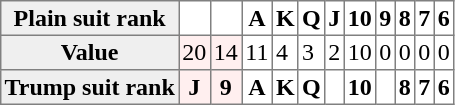<table border="1" cellspacing="1" cellpadding="2" style="border-collapse: collapse;">
<tr>
<th style="background:#efefef;">Plain suit rank</th>
<th></th>
<th></th>
<th>A</th>
<th>K</th>
<th>Q</th>
<th>J</th>
<th>10</th>
<th>9</th>
<th>8</th>
<th>7</th>
<th>6</th>
</tr>
<tr>
<th style="background:#efefef;">Value</th>
<td style="background:#ffefef;">20</td>
<td style="background:#ffefef;">14</td>
<td>11</td>
<td>4</td>
<td>3</td>
<td>2</td>
<td>10</td>
<td>0</td>
<td>0</td>
<td>0</td>
<td>0</td>
</tr>
<tr>
<th style="background:#efefef;">Trump suit rank</th>
<th style="background:#ffefef;">J</th>
<th style="background:#ffefef;">9</th>
<th>A</th>
<th>K</th>
<th>Q</th>
<th></th>
<th>10</th>
<th></th>
<th>8</th>
<th>7</th>
<th>6</th>
</tr>
</table>
